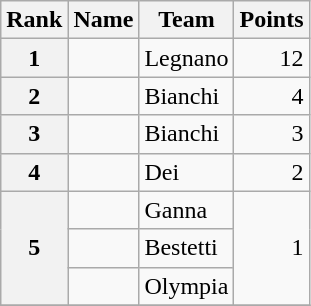<table class="wikitable">
<tr>
<th>Rank</th>
<th>Name</th>
<th>Team</th>
<th>Points</th>
</tr>
<tr>
<th style="text-align:center">1</th>
<td> </td>
<td>Legnano</td>
<td align="right">12</td>
</tr>
<tr>
<th style="text-align:center">2</th>
<td></td>
<td>Bianchi</td>
<td align="right">4</td>
</tr>
<tr>
<th style="text-align:center">3</th>
<td></td>
<td>Bianchi</td>
<td align="right">3</td>
</tr>
<tr>
<th style="text-align:center">4</th>
<td></td>
<td>Dei</td>
<td align="right">2</td>
</tr>
<tr>
<th style="text-align:center" rowspan="3">5</th>
<td></td>
<td>Ganna</td>
<td align="right" rowspan="3">1</td>
</tr>
<tr>
<td></td>
<td>Bestetti</td>
</tr>
<tr>
<td></td>
<td>Olympia</td>
</tr>
<tr>
</tr>
</table>
